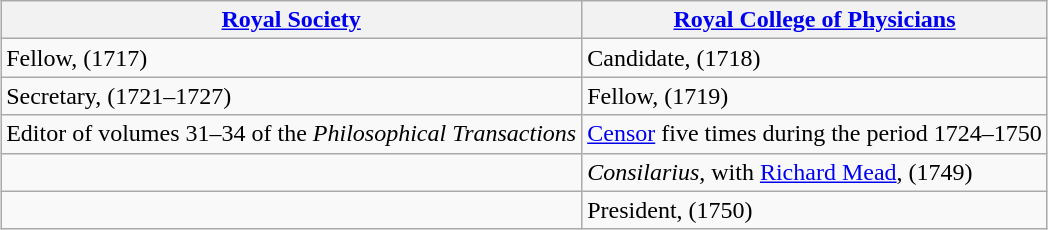<table class="wikitable" style="margin: 1em auto 1em auto">
<tr>
<th><a href='#'>Royal Society</a></th>
<th><a href='#'>Royal College of Physicians</a></th>
</tr>
<tr>
<td>Fellow, (1717)</td>
<td>Candidate, (1718)</td>
</tr>
<tr>
<td>Secretary, (1721–1727)</td>
<td>Fellow, (1719)</td>
</tr>
<tr>
<td>Editor of volumes 31–34 of the <em>Philosophical Transactions</em></td>
<td><a href='#'>Censor</a> five times during the period 1724–1750</td>
</tr>
<tr>
<td></td>
<td><em>Consilarius</em>, with <a href='#'>Richard Mead</a>, (1749)</td>
</tr>
<tr>
<td></td>
<td>President, (1750)</td>
</tr>
</table>
